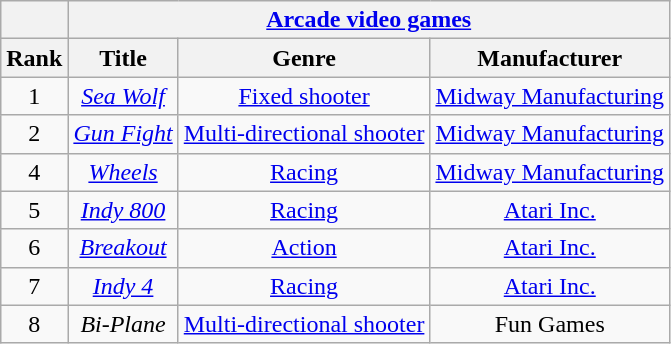<table class="wikitable sortable" style="text-align:center">
<tr>
<th></th>
<th colspan="3"><a href='#'>Arcade video games</a></th>
</tr>
<tr>
<th>Rank</th>
<th>Title</th>
<th>Genre</th>
<th>Manufacturer</th>
</tr>
<tr>
<td>1</td>
<td><em><a href='#'>Sea Wolf</a></em></td>
<td><a href='#'>Fixed shooter</a></td>
<td><a href='#'>Midway Manufacturing</a></td>
</tr>
<tr>
<td>2</td>
<td><em><a href='#'>Gun Fight</a></em></td>
<td><a href='#'>Multi-directional shooter</a></td>
<td><a href='#'>Midway Manufacturing</a></td>
</tr>
<tr>
<td>4</td>
<td><a href='#'><em>Wheels</em></a></td>
<td><a href='#'>Racing</a></td>
<td><a href='#'>Midway Manufacturing</a></td>
</tr>
<tr>
<td>5</td>
<td><em><a href='#'>Indy 800</a></em></td>
<td><a href='#'>Racing</a></td>
<td><a href='#'>Atari Inc.</a></td>
</tr>
<tr>
<td>6</td>
<td><em><a href='#'>Breakout</a></em></td>
<td><a href='#'>Action</a></td>
<td><a href='#'>Atari Inc.</a></td>
</tr>
<tr>
<td>7</td>
<td><em><a href='#'>Indy 4</a></em></td>
<td><a href='#'>Racing</a></td>
<td><a href='#'>Atari Inc.</a></td>
</tr>
<tr>
<td>8</td>
<td><em>Bi-Plane</em></td>
<td><a href='#'>Multi-directional shooter</a></td>
<td>Fun Games</td>
</tr>
</table>
